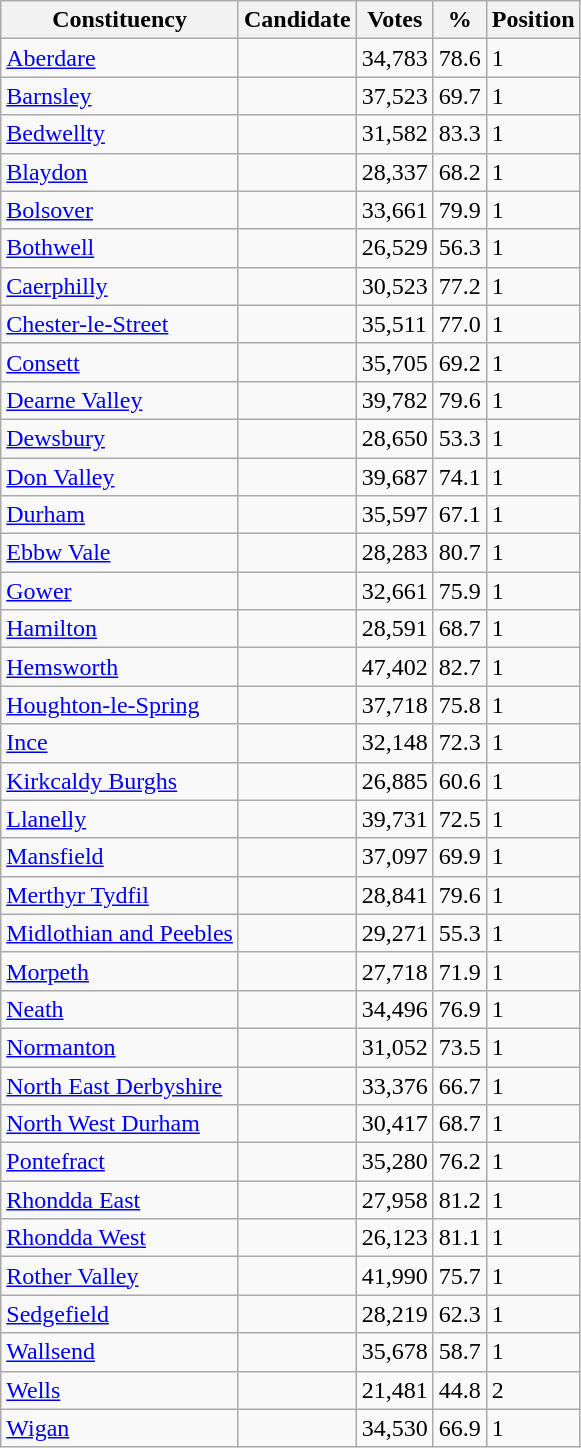<table class="wikitable sortable">
<tr>
<th>Constituency</th>
<th>Candidate</th>
<th>Votes</th>
<th>%</th>
<th>Position</th>
</tr>
<tr>
<td><a href='#'>Aberdare</a></td>
<td></td>
<td>34,783</td>
<td>78.6</td>
<td>1</td>
</tr>
<tr>
<td><a href='#'>Barnsley</a></td>
<td></td>
<td>37,523</td>
<td>69.7</td>
<td>1</td>
</tr>
<tr>
<td><a href='#'>Bedwellty</a></td>
<td></td>
<td>31,582</td>
<td>83.3</td>
<td>1</td>
</tr>
<tr>
<td><a href='#'>Blaydon</a></td>
<td></td>
<td>28,337</td>
<td>68.2</td>
<td>1</td>
</tr>
<tr>
<td><a href='#'>Bolsover</a></td>
<td></td>
<td>33,661</td>
<td>79.9</td>
<td>1</td>
</tr>
<tr>
<td><a href='#'>Bothwell</a></td>
<td></td>
<td>26,529</td>
<td>56.3</td>
<td>1</td>
</tr>
<tr>
<td><a href='#'>Caerphilly</a></td>
<td></td>
<td>30,523</td>
<td>77.2</td>
<td>1</td>
</tr>
<tr>
<td><a href='#'>Chester-le-Street</a></td>
<td></td>
<td>35,511</td>
<td>77.0</td>
<td>1</td>
</tr>
<tr>
<td><a href='#'>Consett</a></td>
<td></td>
<td>35,705</td>
<td>69.2</td>
<td>1</td>
</tr>
<tr>
<td><a href='#'>Dearne Valley</a></td>
<td></td>
<td>39,782</td>
<td>79.6</td>
<td>1</td>
</tr>
<tr>
<td><a href='#'>Dewsbury</a></td>
<td></td>
<td>28,650</td>
<td>53.3</td>
<td>1</td>
</tr>
<tr>
<td><a href='#'>Don Valley</a></td>
<td></td>
<td>39,687</td>
<td>74.1</td>
<td>1</td>
</tr>
<tr>
<td><a href='#'>Durham</a></td>
<td></td>
<td>35,597</td>
<td>67.1</td>
<td>1</td>
</tr>
<tr>
<td><a href='#'>Ebbw Vale</a></td>
<td></td>
<td>28,283</td>
<td>80.7</td>
<td>1</td>
</tr>
<tr>
<td><a href='#'>Gower</a></td>
<td></td>
<td>32,661</td>
<td>75.9</td>
<td>1</td>
</tr>
<tr>
<td><a href='#'>Hamilton</a></td>
<td></td>
<td>28,591</td>
<td>68.7</td>
<td>1</td>
</tr>
<tr>
<td><a href='#'>Hemsworth</a></td>
<td></td>
<td>47,402</td>
<td>82.7</td>
<td>1</td>
</tr>
<tr>
<td><a href='#'>Houghton-le-Spring</a></td>
<td></td>
<td>37,718</td>
<td>75.8</td>
<td>1</td>
</tr>
<tr>
<td><a href='#'>Ince</a></td>
<td></td>
<td>32,148</td>
<td>72.3</td>
<td>1</td>
</tr>
<tr>
<td><a href='#'>Kirkcaldy Burghs</a></td>
<td></td>
<td>26,885</td>
<td>60.6</td>
<td>1</td>
</tr>
<tr>
<td><a href='#'>Llanelly</a></td>
<td></td>
<td>39,731</td>
<td>72.5</td>
<td>1</td>
</tr>
<tr>
<td><a href='#'>Mansfield</a></td>
<td></td>
<td>37,097</td>
<td>69.9</td>
<td>1</td>
</tr>
<tr>
<td><a href='#'>Merthyr Tydfil</a></td>
<td></td>
<td>28,841</td>
<td>79.6</td>
<td>1</td>
</tr>
<tr>
<td><a href='#'>Midlothian and Peebles</a></td>
<td></td>
<td>29,271</td>
<td>55.3</td>
<td>1</td>
</tr>
<tr>
<td><a href='#'>Morpeth</a></td>
<td></td>
<td>27,718</td>
<td>71.9</td>
<td>1</td>
</tr>
<tr>
<td><a href='#'>Neath</a></td>
<td></td>
<td>34,496</td>
<td>76.9</td>
<td>1</td>
</tr>
<tr>
<td><a href='#'>Normanton</a></td>
<td></td>
<td>31,052</td>
<td>73.5</td>
<td>1</td>
</tr>
<tr>
<td><a href='#'>North East Derbyshire</a></td>
<td></td>
<td>33,376</td>
<td>66.7</td>
<td>1</td>
</tr>
<tr>
<td><a href='#'>North West Durham</a></td>
<td></td>
<td>30,417</td>
<td>68.7</td>
<td>1</td>
</tr>
<tr>
<td><a href='#'>Pontefract</a></td>
<td></td>
<td>35,280</td>
<td>76.2</td>
<td>1</td>
</tr>
<tr>
<td><a href='#'>Rhondda East</a></td>
<td></td>
<td>27,958</td>
<td>81.2</td>
<td>1</td>
</tr>
<tr>
<td><a href='#'>Rhondda West</a></td>
<td></td>
<td>26,123</td>
<td>81.1</td>
<td>1</td>
</tr>
<tr>
<td><a href='#'>Rother Valley</a></td>
<td></td>
<td>41,990</td>
<td>75.7</td>
<td>1</td>
</tr>
<tr>
<td><a href='#'>Sedgefield</a></td>
<td></td>
<td>28,219</td>
<td>62.3</td>
<td>1</td>
</tr>
<tr>
<td><a href='#'>Wallsend</a></td>
<td></td>
<td>35,678</td>
<td>58.7</td>
<td>1</td>
</tr>
<tr>
<td><a href='#'>Wells</a></td>
<td></td>
<td>21,481</td>
<td>44.8</td>
<td>2</td>
</tr>
<tr>
<td><a href='#'>Wigan</a></td>
<td></td>
<td>34,530</td>
<td>66.9</td>
<td>1</td>
</tr>
</table>
